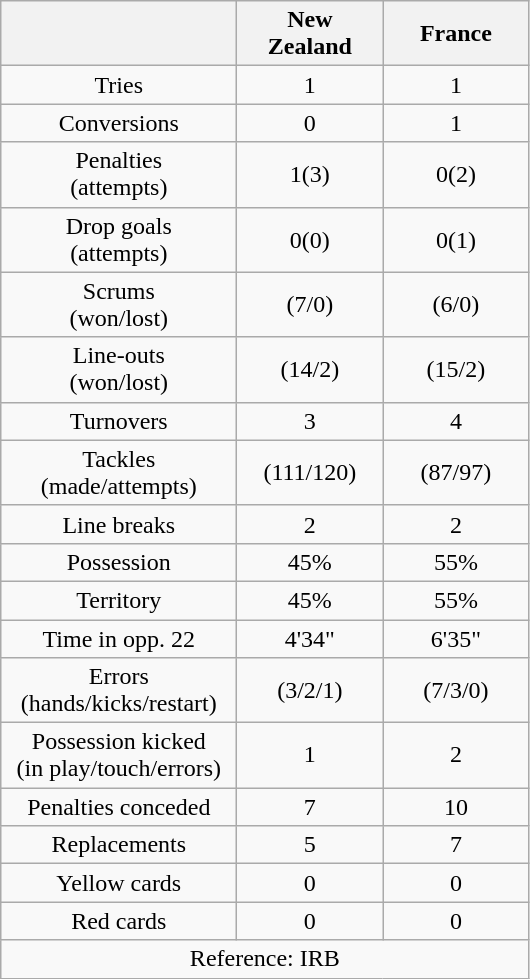<table class="wikitable" style="text-align: center">
<tr>
<th width=150></th>
<th width=90>New Zealand</th>
<th width=90>France</th>
</tr>
<tr>
<td>Tries</td>
<td>1</td>
<td>1</td>
</tr>
<tr>
<td>Conversions</td>
<td>0</td>
<td>1</td>
</tr>
<tr>
<td>Penalties<br>(attempts)</td>
<td>1(3)</td>
<td>0(2)</td>
</tr>
<tr>
<td>Drop goals<br>(attempts)</td>
<td>0(0)</td>
<td>0(1)</td>
</tr>
<tr>
<td>Scrums<br>(won/lost)</td>
<td>(7/0)</td>
<td>(6/0)</td>
</tr>
<tr>
<td>Line-outs<br>(won/lost)</td>
<td>(14/2)</td>
<td>(15/2)</td>
</tr>
<tr>
<td>Turnovers</td>
<td>3</td>
<td>4</td>
</tr>
<tr>
<td>Tackles<br>(made/attempts)</td>
<td>(111/120)</td>
<td>(87/97)</td>
</tr>
<tr>
<td>Line breaks</td>
<td>2</td>
<td>2</td>
</tr>
<tr>
<td>Possession</td>
<td>45%</td>
<td>55%</td>
</tr>
<tr>
<td>Territory</td>
<td>45%</td>
<td>55%</td>
</tr>
<tr>
<td>Time in opp. 22</td>
<td>4'34"</td>
<td>6'35"</td>
</tr>
<tr>
<td>Errors<br>(hands/kicks/restart)</td>
<td>(3/2/1)</td>
<td>(7/3/0)</td>
</tr>
<tr>
<td>Possession kicked<br>(in play/touch/errors)</td>
<td>1</td>
<td>2</td>
</tr>
<tr>
<td>Penalties conceded</td>
<td>7</td>
<td>10</td>
</tr>
<tr>
<td>Replacements</td>
<td>5</td>
<td>7</td>
</tr>
<tr>
<td>Yellow cards</td>
<td>0</td>
<td>0</td>
</tr>
<tr>
<td>Red cards</td>
<td>0</td>
<td>0</td>
</tr>
<tr>
<td colspan="3">Reference: IRB</td>
</tr>
</table>
